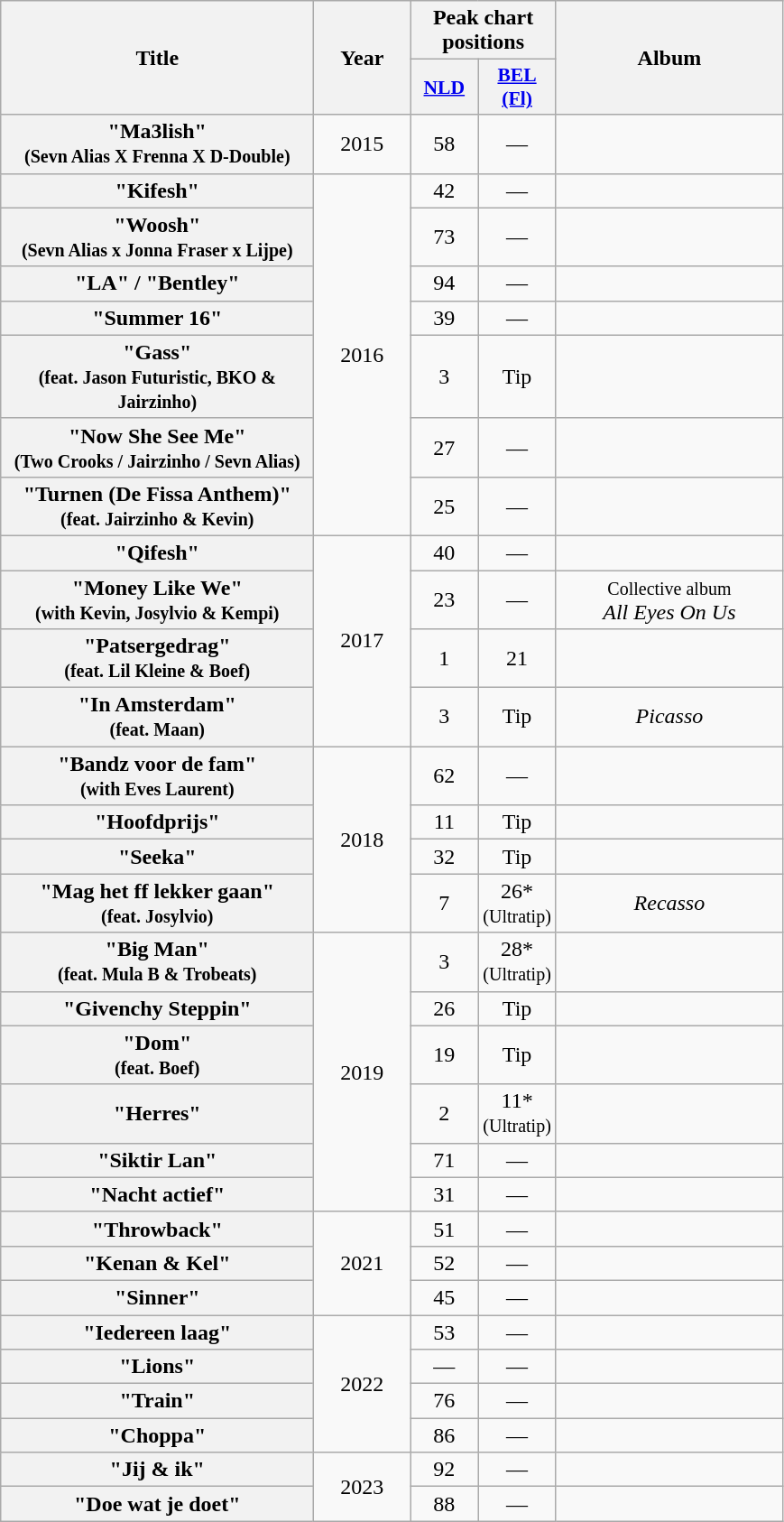<table class="wikitable plainrowheaders" style="text-align:center;">
<tr>
<th scope="col" rowspan="2" style="width:14em;">Title</th>
<th scope="col" rowspan="2" style="width:4em;">Year</th>
<th scope="col" colspan="2">Peak chart positions</th>
<th scope="col" rowspan="2" style="width:10em;">Album</th>
</tr>
<tr>
<th scope="col" style="width:3em;font-size:90%;"><a href='#'>NLD</a><br></th>
<th scope="col" style="width:3em;font-size:90%;"><a href='#'>BEL<br>(Fl)</a><br></th>
</tr>
<tr>
<th scope="row">"Ma3lish" <br><small>(Sevn Alias X Frenna X D-Double)</small></th>
<td>2015</td>
<td>58</td>
<td>—</td>
<td></td>
</tr>
<tr>
<th scope="row">"Kifesh"</th>
<td rowspan=7>2016</td>
<td>42</td>
<td>—</td>
<td></td>
</tr>
<tr>
<th scope="row">"Woosh" <br><small>(Sevn Alias x Jonna Fraser x Lijpe)</small></th>
<td>73</td>
<td>—</td>
<td></td>
</tr>
<tr>
<th scope="row">"LA" / "Bentley"</th>
<td>94</td>
<td>—</td>
<td></td>
</tr>
<tr>
<th scope="row">"Summer 16"</th>
<td>39</td>
<td>—</td>
<td></td>
</tr>
<tr>
<th scope="row">"Gass" <br><small>(feat. Jason Futuristic, BKO & Jairzinho)</small></th>
<td>3</td>
<td>Tip</td>
<td></td>
</tr>
<tr>
<th scope="row">"Now She See Me" <br><small>(Two Crooks / Jairzinho / Sevn Alias)</small></th>
<td>27</td>
<td>—</td>
<td></td>
</tr>
<tr>
<th scope="row">"Turnen (De Fissa Anthem)" <br><small>(feat. Jairzinho & Kevin)</small></th>
<td>25</td>
<td>—</td>
<td></td>
</tr>
<tr>
<th scope="row">"Qifesh"</th>
<td rowspan=4>2017</td>
<td>40</td>
<td>—</td>
<td></td>
</tr>
<tr>
<th scope="row">"Money Like We"<br><small>(with Kevin, Josylvio & Kempi)</small></th>
<td>23</td>
<td>—</td>
<td><small>Collective album</small><br><em>All Eyes On Us</em></td>
</tr>
<tr>
<th scope="row">"Patsergedrag"<br><small>(feat. Lil Kleine & Boef)</small></th>
<td>1</td>
<td>21</td>
<td></td>
</tr>
<tr>
<th scope="row">"In Amsterdam" <br><small>(feat. Maan)</small></th>
<td>3</td>
<td>Tip</td>
<td><em>Picasso</em></td>
</tr>
<tr>
<th scope="row">"Bandz voor de fam" <br><small>(with Eves Laurent)</small></th>
<td rowspan=4>2018</td>
<td>62</td>
<td>—</td>
<td></td>
</tr>
<tr>
<th scope="row">"Hoofdprijs"</th>
<td>11</td>
<td>Tip</td>
<td></td>
</tr>
<tr>
<th scope="row">"Seeka"</th>
<td>32</td>
<td>Tip</td>
<td></td>
</tr>
<tr>
<th scope="row">"Mag het ff lekker gaan"<br><small>(feat. Josylvio)</small></th>
<td>7</td>
<td>26*<br><small>(Ultratip)</small></td>
<td><em>Recasso</em></td>
</tr>
<tr>
<th scope="row">"Big Man" <br><small>(feat. Mula B & Trobeats)</small></th>
<td rowspan=6>2019</td>
<td>3</td>
<td>28*<br><small>(Ultratip)</small></td>
<td></td>
</tr>
<tr>
<th scope="row">"Givenchy Steppin"</th>
<td>26</td>
<td>Tip</td>
<td></td>
</tr>
<tr>
<th scope="row">"Dom" <br><small>(feat. Boef)</small></th>
<td>19</td>
<td>Tip</td>
<td></td>
</tr>
<tr>
<th scope="row">"Herres"</th>
<td>2</td>
<td>11*<br><small>(Ultratip)</small></td>
<td></td>
</tr>
<tr>
<th scope="row">"Siktir Lan"</th>
<td>71</td>
<td>—</td>
<td></td>
</tr>
<tr>
<th scope="row">"Nacht actief"</th>
<td>31</td>
<td>—</td>
<td></td>
</tr>
<tr>
<th scope="row">"Throwback"</th>
<td rowspan="3">2021</td>
<td>51</td>
<td>—</td>
<td></td>
</tr>
<tr>
<th scope="row">"Kenan & Kel"</th>
<td>52</td>
<td>—</td>
<td></td>
</tr>
<tr>
<th scope="row">"Sinner"</th>
<td>45</td>
<td>—</td>
<td></td>
</tr>
<tr>
<th scope="row">"Iedereen laag"<br></th>
<td rowspan="4">2022</td>
<td>53</td>
<td>—</td>
<td></td>
</tr>
<tr>
<th scope="row">"Lions"</th>
<td>—</td>
<td>—</td>
<td></td>
</tr>
<tr>
<th scope="row">"Train"</th>
<td>76</td>
<td>—</td>
<td></td>
</tr>
<tr>
<th scope="row">"Choppa"<br></th>
<td>86</td>
<td>—</td>
<td></td>
</tr>
<tr>
<th scope="row">"Jij & ik"</th>
<td rowspan="2">2023</td>
<td>92</td>
<td>—</td>
<td></td>
</tr>
<tr>
<th scope="row">"Doe wat je doet"<br></th>
<td>88</td>
<td>—</td>
<td></td>
</tr>
</table>
